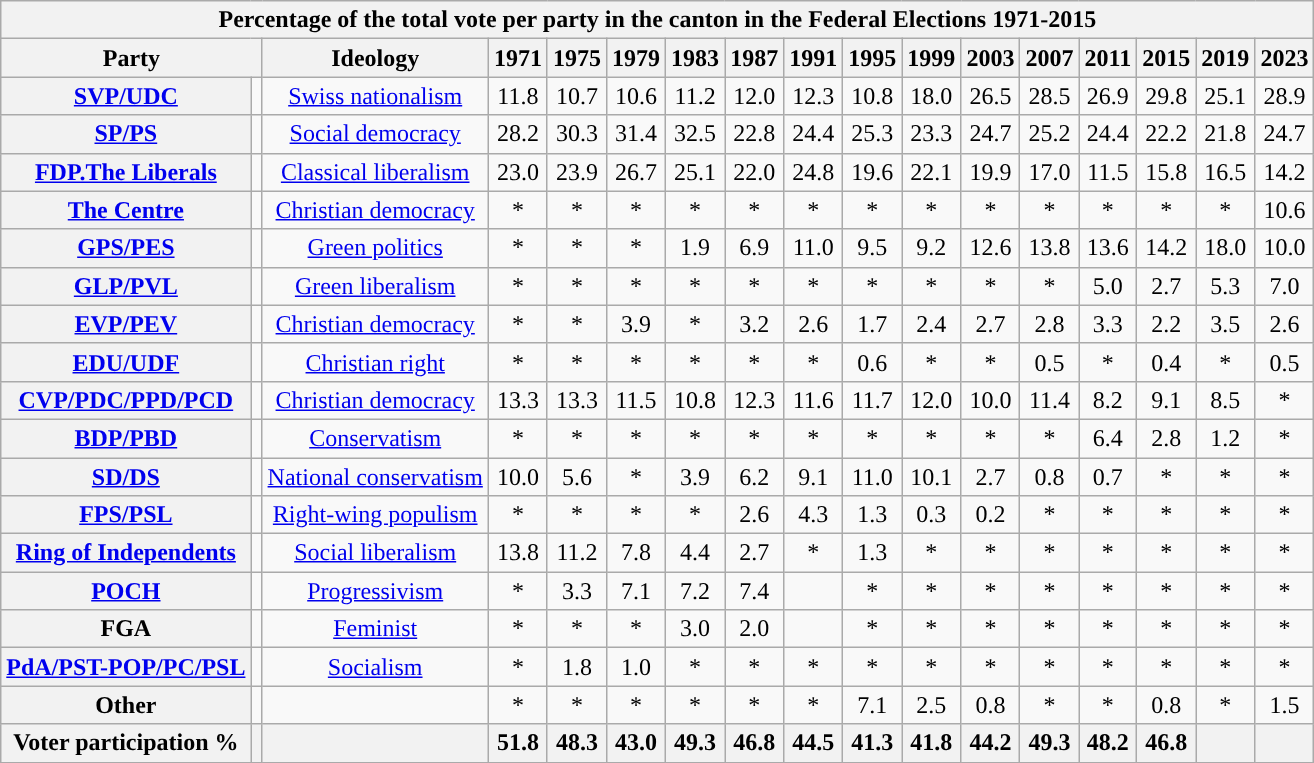<table class="wikitable sortable" style ="text-align: center">
<tr>
<th colspan="17">Percentage of the total vote per party in the canton in the Federal Elections 1971-2015</th>
</tr>
<tr>
<th colspan="2">Party</th>
<th class="unsortable">Ideology</th>
<th>1971</th>
<th>1975</th>
<th>1979</th>
<th>1983</th>
<th>1987</th>
<th>1991</th>
<th>1995</th>
<th>1999</th>
<th>2003</th>
<th>2007</th>
<th>2011</th>
<th>2015</th>
<th>2019</th>
<th>2023</th>
</tr>
<tr>
<th><a href='#'>SVP/UDC</a></th>
<td></td>
<td><a href='#'>Swiss nationalism</a></td>
<td>11.8</td>
<td>10.7</td>
<td>10.6</td>
<td>11.2</td>
<td>12.0</td>
<td>12.3</td>
<td>10.8</td>
<td>18.0</td>
<td>26.5</td>
<td>28.5</td>
<td>26.9</td>
<td>29.8</td>
<td>25.1</td>
<td>28.9</td>
</tr>
<tr>
<th><a href='#'>SP/PS</a></th>
<td></td>
<td><a href='#'>Social democracy</a></td>
<td>28.2</td>
<td>30.3</td>
<td>31.4</td>
<td>32.5</td>
<td>22.8</td>
<td>24.4</td>
<td>25.3</td>
<td>23.3</td>
<td>24.7</td>
<td>25.2</td>
<td>24.4</td>
<td>22.2</td>
<td>21.8</td>
<td>24.7</td>
</tr>
<tr>
<th><a href='#'>FDP.The Liberals</a></th>
<td></td>
<td><a href='#'>Classical liberalism</a></td>
<td>23.0</td>
<td>23.9</td>
<td>26.7</td>
<td>25.1</td>
<td>22.0</td>
<td>24.8</td>
<td>19.6</td>
<td>22.1</td>
<td>19.9</td>
<td>17.0</td>
<td>11.5</td>
<td>15.8</td>
<td>16.5</td>
<td>14.2</td>
</tr>
<tr>
<th><a href='#'>The Centre</a></th>
<td></td>
<td><a href='#'>Christian democracy</a></td>
<td>*</td>
<td>*</td>
<td>*</td>
<td>*</td>
<td>*</td>
<td>*</td>
<td>*</td>
<td>*</td>
<td>*</td>
<td>*</td>
<td>*</td>
<td>*</td>
<td>*</td>
<td>10.6</td>
</tr>
<tr>
<th><a href='#'>GPS/PES</a></th>
<td></td>
<td><a href='#'>Green politics</a></td>
<td>*</td>
<td>*</td>
<td>*</td>
<td>1.9</td>
<td>6.9</td>
<td>11.0</td>
<td>9.5</td>
<td>9.2</td>
<td>12.6</td>
<td>13.8</td>
<td>13.6</td>
<td>14.2</td>
<td>18.0</td>
<td>10.0</td>
</tr>
<tr>
<th><a href='#'>GLP/PVL</a></th>
<td></td>
<td><a href='#'>Green liberalism</a></td>
<td>*</td>
<td>*</td>
<td>*</td>
<td>*</td>
<td>*</td>
<td>*</td>
<td>*</td>
<td>*</td>
<td>*</td>
<td>*</td>
<td>5.0</td>
<td>2.7</td>
<td>5.3</td>
<td>7.0</td>
</tr>
<tr>
<th><a href='#'>EVP/PEV</a></th>
<td></td>
<td><a href='#'>Christian democracy</a></td>
<td>*</td>
<td>*</td>
<td>3.9</td>
<td>*</td>
<td>3.2</td>
<td>2.6</td>
<td>1.7</td>
<td>2.4</td>
<td>2.7</td>
<td>2.8</td>
<td>3.3</td>
<td>2.2</td>
<td>3.5</td>
<td>2.6</td>
</tr>
<tr>
<th><a href='#'>EDU/UDF</a></th>
<td></td>
<td><a href='#'>Christian right</a></td>
<td>*</td>
<td>*</td>
<td>*</td>
<td>*</td>
<td>*</td>
<td>*</td>
<td>0.6</td>
<td>*</td>
<td>*</td>
<td>0.5</td>
<td>*</td>
<td>0.4</td>
<td>*</td>
<td>0.5</td>
</tr>
<tr>
<th><a href='#'>CVP/PDC/PPD/PCD</a></th>
<td></td>
<td><a href='#'>Christian democracy</a></td>
<td>13.3</td>
<td>13.3</td>
<td>11.5</td>
<td>10.8</td>
<td>12.3</td>
<td>11.6</td>
<td>11.7</td>
<td>12.0</td>
<td>10.0</td>
<td>11.4</td>
<td>8.2</td>
<td>9.1</td>
<td>8.5</td>
<td>* </td>
</tr>
<tr>
<th><a href='#'>BDP/PBD</a></th>
<td></td>
<td><a href='#'>Conservatism</a></td>
<td>*</td>
<td>*</td>
<td>*</td>
<td>*</td>
<td>*</td>
<td>*</td>
<td>*</td>
<td>*</td>
<td>*</td>
<td>*</td>
<td>6.4</td>
<td>2.8</td>
<td>1.2</td>
<td>* </td>
</tr>
<tr>
<th><a href='#'>SD/DS</a></th>
<td></td>
<td><a href='#'>National conservatism</a></td>
<td>10.0</td>
<td>5.6</td>
<td>*</td>
<td>3.9</td>
<td>6.2</td>
<td>9.1</td>
<td>11.0</td>
<td>10.1</td>
<td>2.7</td>
<td>0.8</td>
<td>0.7</td>
<td>*</td>
<td>*</td>
<td>*</td>
</tr>
<tr>
<th><a href='#'>FPS/PSL</a></th>
<td></td>
<td><a href='#'>Right-wing populism</a></td>
<td>*</td>
<td>*</td>
<td>*</td>
<td>*</td>
<td>2.6</td>
<td>4.3</td>
<td>1.3</td>
<td>0.3</td>
<td>0.2</td>
<td>*</td>
<td>*</td>
<td>*</td>
<td>*</td>
<td>*</td>
</tr>
<tr>
<th><a href='#'>Ring of Independents</a></th>
<td></td>
<td><a href='#'>Social liberalism</a></td>
<td>13.8</td>
<td>11.2</td>
<td>7.8</td>
<td>4.4</td>
<td>2.7</td>
<td>* </td>
<td>1.3</td>
<td>*</td>
<td>*</td>
<td>*</td>
<td>*</td>
<td>*</td>
<td>*</td>
<td>*</td>
</tr>
<tr>
<th><a href='#'>POCH</a></th>
<td></td>
<td><a href='#'>Progressivism</a></td>
<td>*</td>
<td>3.3</td>
<td>7.1</td>
<td>7.2</td>
<td>7.4</td>
<td></td>
<td>*</td>
<td>*</td>
<td>*</td>
<td>*</td>
<td>*</td>
<td>*</td>
<td>*</td>
<td>*</td>
</tr>
<tr>
<th>FGA</th>
<td></td>
<td><a href='#'>Feminist</a></td>
<td>*</td>
<td>*</td>
<td>*</td>
<td>3.0</td>
<td>2.0</td>
<td></td>
<td>*</td>
<td>*</td>
<td>*</td>
<td>*</td>
<td>*</td>
<td>*</td>
<td>*</td>
<td>*</td>
</tr>
<tr>
<th><a href='#'>PdA/PST-POP/PC/PSL</a></th>
<td></td>
<td><a href='#'>Socialism</a></td>
<td>*</td>
<td>1.8</td>
<td>1.0</td>
<td>*</td>
<td>*</td>
<td>*</td>
<td>*</td>
<td>*</td>
<td>*</td>
<td>*</td>
<td>*</td>
<td>*</td>
<td>*</td>
<td>*</td>
</tr>
<tr>
<th>Other</th>
<td></td>
<td></td>
<td>*</td>
<td>*</td>
<td>*</td>
<td>*</td>
<td>*</td>
<td>*</td>
<td>7.1</td>
<td>2.5</td>
<td>0.8</td>
<td>*</td>
<td>*</td>
<td>0.8</td>
<td>*</td>
<td>1.5</td>
</tr>
<tr>
<th>Voter participation %</th>
<th></th>
<th></th>
<th>51.8</th>
<th>48.3</th>
<th>43.0</th>
<th>49.3</th>
<th>46.8</th>
<th>44.5</th>
<th>41.3</th>
<th>41.8</th>
<th>44.2</th>
<th>49.3</th>
<th>48.2</th>
<th>46.8</th>
<th></th>
<th></th>
</tr>
<tr>
</tr>
</table>
